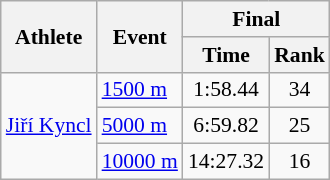<table class="wikitable" style="font-size:90%">
<tr>
<th rowspan="2">Athlete</th>
<th rowspan="2">Event</th>
<th colspan="2">Final</th>
</tr>
<tr>
<th>Time</th>
<th>Rank</th>
</tr>
<tr align="center">
<td align="left" rowspan=3><a href='#'>Jiří Kyncl</a></td>
<td align="left"><a href='#'>1500 m</a></td>
<td>1:58.44</td>
<td>34</td>
</tr>
<tr align="center">
<td align="left"><a href='#'>5000 m</a></td>
<td>6:59.82</td>
<td>25</td>
</tr>
<tr align="center">
<td align="left"><a href='#'>10000 m</a></td>
<td>14:27.32</td>
<td>16</td>
</tr>
</table>
